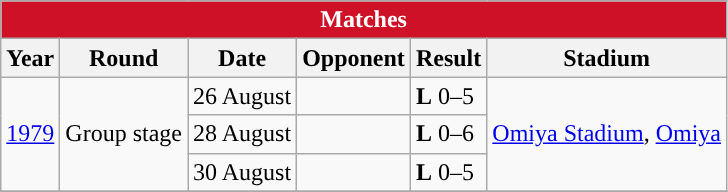<table class="wikitable" style="text-align: left;">
<tr>
<th colspan=6 style="background: #CE1126; color: #FFFFFF;">Matches</th>
</tr>
<tr>
<th>Year</th>
<th>Round</th>
<th>Date</th>
<th>Opponent</th>
<th>Result</th>
<th>Stadium</th>
</tr>
<tr>
<td rowspan=3> <a href='#'>1979</a></td>
<td rowspan=3>Group stage</td>
<td>26 August</td>
<td></td>
<td><strong>L</strong> 0–5</td>
<td rowspan=3 align=left><a href='#'>Omiya Stadium</a>, <a href='#'>Omiya</a></td>
</tr>
<tr>
<td>28 August</td>
<td></td>
<td><strong>L</strong> 0–6</td>
</tr>
<tr>
<td>30 August</td>
<td></td>
<td><strong>L</strong> 0–5</td>
</tr>
<tr>
</tr>
</table>
